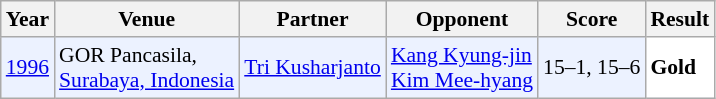<table class="sortable wikitable" style="font-size: 90%;">
<tr>
<th>Year</th>
<th>Venue</th>
<th>Partner</th>
<th>Opponent</th>
<th>Score</th>
<th>Result</th>
</tr>
<tr style="background:#ECF2FF">
<td align="center"><a href='#'>1996</a></td>
<td align="left">GOR Pancasila,<br><a href='#'>Surabaya, Indonesia</a></td>
<td align="left"> <a href='#'>Tri Kusharjanto</a></td>
<td align="left"> <a href='#'>Kang Kyung-jin</a> <br>  <a href='#'>Kim Mee-hyang</a></td>
<td align="left">15–1, 15–6</td>
<td style="text-align:left; background:white"> <strong>Gold</strong></td>
</tr>
</table>
